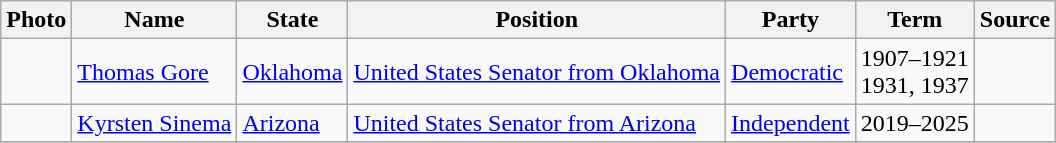<table class="wikitable">
<tr>
<th>Photo</th>
<th>Name</th>
<th>State</th>
<th>Position</th>
<th>Party</th>
<th>Term</th>
<th>Source</th>
</tr>
<tr>
<td></td>
<td><a href='#'>Thomas Gore</a></td>
<td><a href='#'>Oklahoma</a></td>
<td><a href='#'>United States Senator from Oklahoma</a></td>
<td><a href='#'>Democratic</a></td>
<td>1907–1921<br>1931, 1937</td>
<td></td>
</tr>
<tr>
<td></td>
<td><a href='#'>Kyrsten Sinema</a></td>
<td><a href='#'>Arizona</a></td>
<td><a href='#'>United States Senator from Arizona</a></td>
<td><a href='#'>Independent</a></td>
<td>2019–2025</td>
<td></td>
</tr>
<tr>
</tr>
</table>
